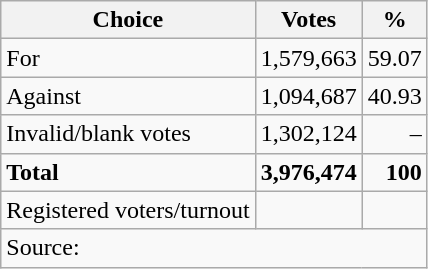<table class=wikitable style=text-align:right>
<tr>
<th>Choice</th>
<th>Votes</th>
<th>%</th>
</tr>
<tr>
<td align=left>For</td>
<td>1,579,663</td>
<td>59.07</td>
</tr>
<tr>
<td align=left>Against</td>
<td>1,094,687</td>
<td>40.93</td>
</tr>
<tr>
<td align=left>Invalid/blank votes</td>
<td>1,302,124</td>
<td>–</td>
</tr>
<tr>
<td align=left><strong>Total</strong></td>
<td><strong>3,976,474</strong></td>
<td><strong>100</strong></td>
</tr>
<tr>
<td align=left>Registered voters/turnout</td>
<td></td>
<td></td>
</tr>
<tr>
<td align=left colspan=3>Source: </td>
</tr>
</table>
